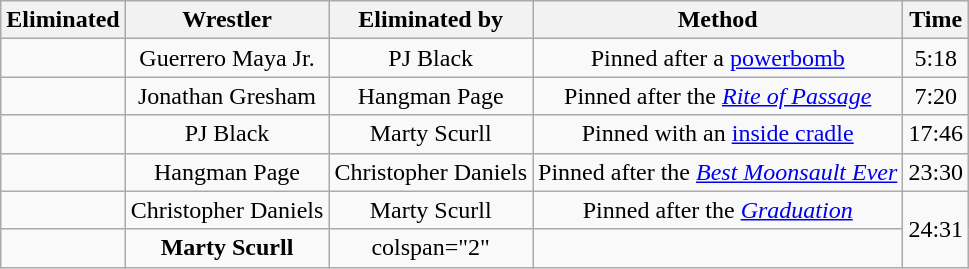<table class="wikitable sortable" style="text-align:center;">
<tr>
<th>Eliminated</th>
<th>Wrestler</th>
<th>Eliminated by</th>
<th>Method</th>
<th>Time</th>
</tr>
<tr>
<td></td>
<td>Guerrero Maya Jr.</td>
<td>PJ Black</td>
<td>Pinned after a <a href='#'>powerbomb</a></td>
<td>5:18</td>
</tr>
<tr>
<td></td>
<td>Jonathan Gresham</td>
<td>Hangman Page</td>
<td>Pinned after the <em><a href='#'>Rite of Passage</a></em></td>
<td>7:20</td>
</tr>
<tr>
<td></td>
<td>PJ Black</td>
<td>Marty Scurll</td>
<td>Pinned with an <a href='#'>inside cradle</a></td>
<td>17:46</td>
</tr>
<tr>
<td></td>
<td>Hangman Page</td>
<td>Christopher Daniels</td>
<td>Pinned after the <em><a href='#'>Best Moonsault Ever</a></em></td>
<td>23:30</td>
</tr>
<tr>
<td></td>
<td>Christopher Daniels</td>
<td>Marty Scurll</td>
<td>Pinned after the <em><a href='#'>Graduation</a></em></td>
<td rowspan=2>24:31</td>
</tr>
<tr>
<td></td>
<td><strong>Marty Scurll</strong></td>
<td>colspan="2" </td>
</tr>
</table>
